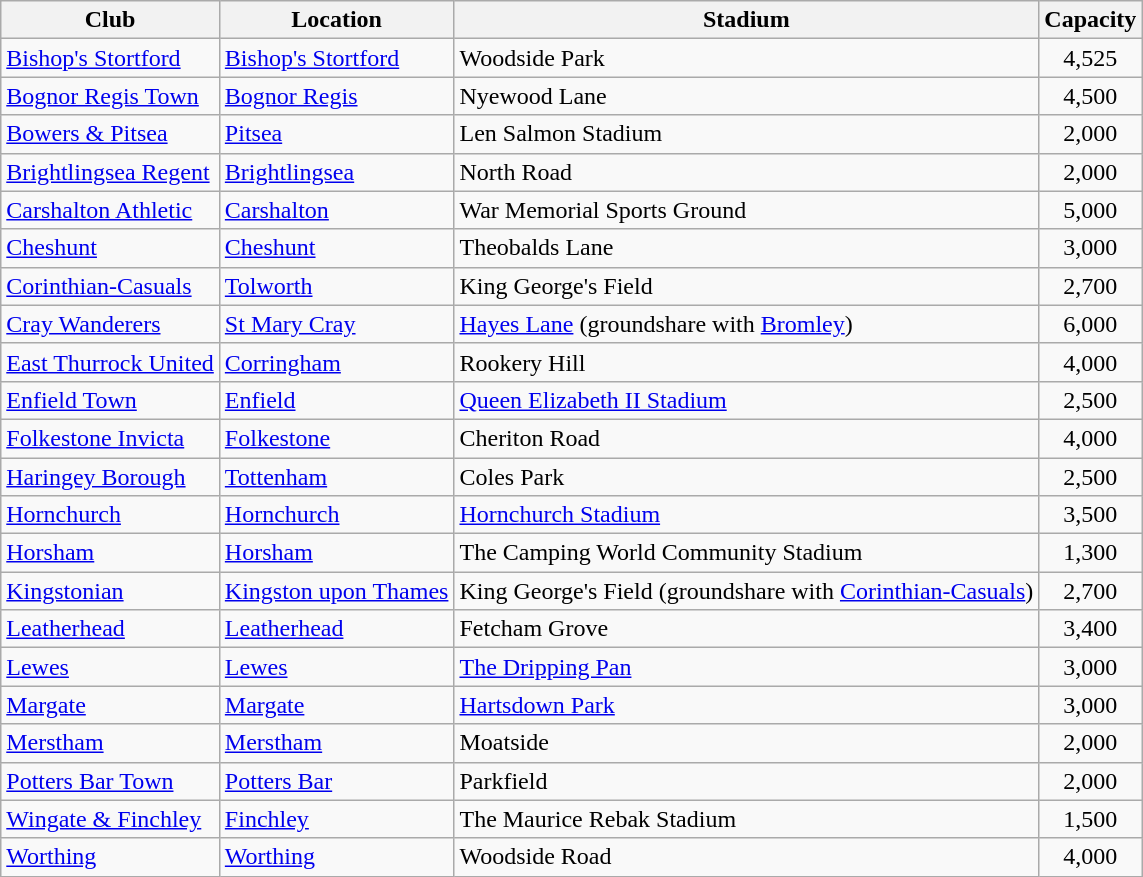<table class="wikitable sortable">
<tr>
<th>Club</th>
<th>Location</th>
<th>Stadium</th>
<th>Capacity</th>
</tr>
<tr>
<td><a href='#'>Bishop's Stortford</a></td>
<td><a href='#'>Bishop's Stortford</a></td>
<td>Woodside Park</td>
<td align="center">4,525</td>
</tr>
<tr>
<td><a href='#'>Bognor Regis Town</a></td>
<td><a href='#'>Bognor Regis</a></td>
<td>Nyewood Lane</td>
<td align="center">4,500</td>
</tr>
<tr>
<td><a href='#'>Bowers & Pitsea</a></td>
<td><a href='#'>Pitsea</a></td>
<td>Len Salmon Stadium</td>
<td align="center">2,000</td>
</tr>
<tr>
<td><a href='#'>Brightlingsea Regent</a></td>
<td><a href='#'>Brightlingsea</a></td>
<td>North Road</td>
<td align="center">2,000</td>
</tr>
<tr>
<td><a href='#'>Carshalton Athletic</a></td>
<td><a href='#'>Carshalton</a></td>
<td>War Memorial Sports Ground</td>
<td align="center">5,000</td>
</tr>
<tr>
<td><a href='#'>Cheshunt</a></td>
<td><a href='#'>Cheshunt</a></td>
<td>Theobalds Lane</td>
<td align="center">3,000</td>
</tr>
<tr>
<td><a href='#'>Corinthian-Casuals</a></td>
<td><a href='#'>Tolworth</a></td>
<td>King George's Field</td>
<td align="center">2,700</td>
</tr>
<tr>
<td><a href='#'>Cray Wanderers</a></td>
<td><a href='#'>St Mary Cray</a></td>
<td><a href='#'>Hayes Lane</a> (groundshare with <a href='#'>Bromley</a>)</td>
<td align="center">6,000</td>
</tr>
<tr>
<td><a href='#'>East Thurrock United</a></td>
<td><a href='#'>Corringham</a></td>
<td>Rookery Hill</td>
<td align="center">4,000</td>
</tr>
<tr>
<td><a href='#'>Enfield Town</a></td>
<td><a href='#'>Enfield</a></td>
<td><a href='#'>Queen Elizabeth II Stadium</a></td>
<td align="center">2,500</td>
</tr>
<tr>
<td><a href='#'>Folkestone Invicta</a></td>
<td><a href='#'>Folkestone</a></td>
<td>Cheriton Road</td>
<td align="center">4,000</td>
</tr>
<tr>
<td><a href='#'>Haringey Borough</a></td>
<td><a href='#'>Tottenham</a></td>
<td>Coles Park</td>
<td align="center">2,500</td>
</tr>
<tr>
<td><a href='#'>Hornchurch</a></td>
<td><a href='#'>Hornchurch</a></td>
<td><a href='#'>Hornchurch Stadium</a></td>
<td align="center">3,500</td>
</tr>
<tr>
<td><a href='#'>Horsham</a></td>
<td><a href='#'>Horsham</a></td>
<td>The Camping World Community Stadium</td>
<td align="center">1,300</td>
</tr>
<tr>
<td><a href='#'>Kingstonian</a></td>
<td><a href='#'>Kingston upon Thames</a></td>
<td>King George's Field (groundshare with <a href='#'>Corinthian-Casuals</a>)</td>
<td align="center">2,700</td>
</tr>
<tr>
<td><a href='#'>Leatherhead</a></td>
<td><a href='#'>Leatherhead</a></td>
<td>Fetcham Grove</td>
<td align="center">3,400</td>
</tr>
<tr>
<td><a href='#'>Lewes</a></td>
<td><a href='#'>Lewes</a></td>
<td><a href='#'>The Dripping Pan</a></td>
<td align="center">3,000</td>
</tr>
<tr>
<td><a href='#'>Margate</a></td>
<td><a href='#'>Margate</a></td>
<td><a href='#'>Hartsdown Park</a></td>
<td align="center">3,000</td>
</tr>
<tr>
<td><a href='#'>Merstham</a></td>
<td><a href='#'>Merstham</a></td>
<td>Moatside</td>
<td align="center">2,000</td>
</tr>
<tr>
<td><a href='#'>Potters Bar Town</a></td>
<td><a href='#'>Potters Bar</a></td>
<td>Parkfield</td>
<td align="center">2,000</td>
</tr>
<tr>
<td><a href='#'>Wingate & Finchley</a></td>
<td><a href='#'>Finchley</a></td>
<td>The Maurice Rebak Stadium</td>
<td align="center">1,500</td>
</tr>
<tr>
<td><a href='#'>Worthing</a></td>
<td><a href='#'>Worthing</a></td>
<td>Woodside Road</td>
<td align=center>4,000</td>
</tr>
</table>
